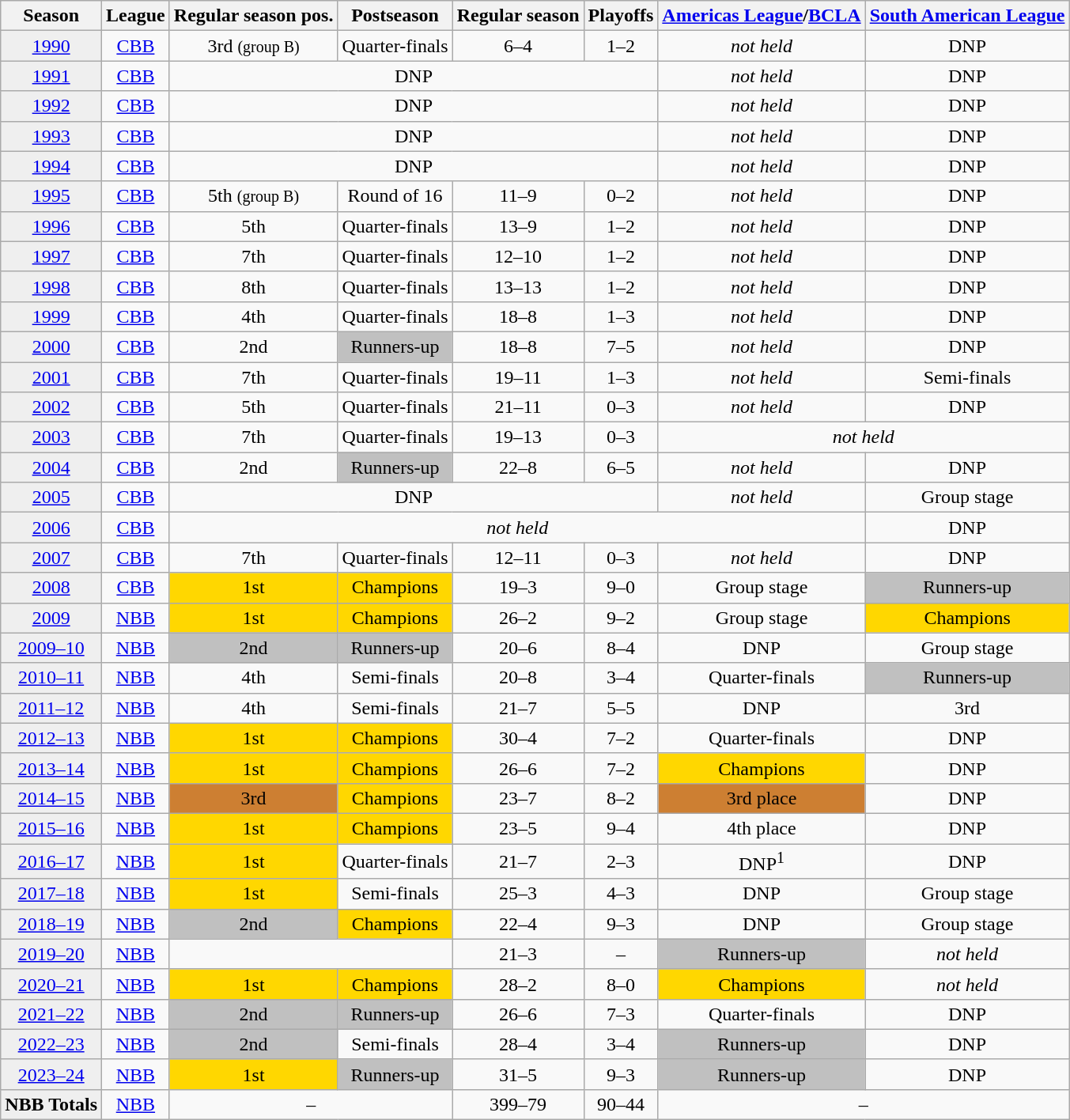<table class="wikitable" style="font-size:100%; text-align:center">
<tr>
<th>Season</th>
<th>League</th>
<th>Regular season pos.</th>
<th>Postseason</th>
<th>Regular season</th>
<th>Playoffs</th>
<th><a href='#'>Americas League</a>/<a href='#'>BCLA</a></th>
<th><a href='#'>South American League</a></th>
</tr>
<tr>
<td bgcolor=#efefef><a href='#'>1990</a></td>
<td><a href='#'>CBB</a></td>
<td>3rd <small>(group B)</small></td>
<td>Quarter-finals</td>
<td>6–4</td>
<td>1–2</td>
<td><em>not held</em></td>
<td>DNP</td>
</tr>
<tr>
<td bgcolor=#efefef><a href='#'>1991</a></td>
<td><a href='#'>CBB</a></td>
<td colspan=4>DNP</td>
<td><em>not held</em></td>
<td>DNP</td>
</tr>
<tr>
<td bgcolor=#efefef><a href='#'>1992</a></td>
<td><a href='#'>CBB</a></td>
<td colspan=4>DNP</td>
<td><em>not held</em></td>
<td>DNP</td>
</tr>
<tr>
<td bgcolor=#efefef><a href='#'>1993</a></td>
<td><a href='#'>CBB</a></td>
<td colspan=4>DNP</td>
<td><em>not held</em></td>
<td>DNP</td>
</tr>
<tr>
<td bgcolor=#efefef><a href='#'>1994</a></td>
<td><a href='#'>CBB</a></td>
<td colspan=4>DNP</td>
<td><em>not held</em></td>
<td>DNP</td>
</tr>
<tr>
<td bgcolor=#efefef><a href='#'>1995</a></td>
<td><a href='#'>CBB</a></td>
<td>5th <small>(group B)</small></td>
<td>Round of 16</td>
<td>11–9</td>
<td>0–2</td>
<td><em>not held</em></td>
<td>DNP</td>
</tr>
<tr>
<td bgcolor=#efefef><a href='#'>1996</a></td>
<td><a href='#'>CBB</a></td>
<td>5th</td>
<td>Quarter-finals</td>
<td>13–9</td>
<td>1–2</td>
<td><em>not held</em></td>
<td>DNP</td>
</tr>
<tr>
<td bgcolor=#efefef><a href='#'>1997</a></td>
<td><a href='#'>CBB</a></td>
<td>7th</td>
<td>Quarter-finals</td>
<td>12–10</td>
<td>1–2</td>
<td><em>not held</em></td>
<td>DNP</td>
</tr>
<tr>
<td bgcolor=#efefef><a href='#'>1998</a></td>
<td><a href='#'>CBB</a></td>
<td>8th</td>
<td>Quarter-finals</td>
<td>13–13</td>
<td>1–2</td>
<td><em>not held</em></td>
<td>DNP</td>
</tr>
<tr>
<td bgcolor=#efefef><a href='#'>1999</a></td>
<td><a href='#'>CBB</a></td>
<td>4th</td>
<td>Quarter-finals</td>
<td>18–8</td>
<td>1–3</td>
<td><em>not held</em></td>
<td>DNP</td>
</tr>
<tr>
<td bgcolor=#efefef><a href='#'>2000</a></td>
<td><a href='#'>CBB</a></td>
<td>2nd</td>
<td bgcolor=silver>Runners-up</td>
<td>18–8</td>
<td>7–5</td>
<td><em>not held</em></td>
<td>DNP</td>
</tr>
<tr>
<td bgcolor=#efefef><a href='#'>2001</a></td>
<td><a href='#'>CBB</a></td>
<td>7th</td>
<td>Quarter-finals</td>
<td>19–11</td>
<td>1–3</td>
<td><em>not held</em></td>
<td>Semi-finals</td>
</tr>
<tr>
<td bgcolor=#efefef><a href='#'>2002</a></td>
<td><a href='#'>CBB</a></td>
<td>5th</td>
<td>Quarter-finals</td>
<td>21–11</td>
<td>0–3</td>
<td><em>not held</em></td>
<td>DNP</td>
</tr>
<tr>
<td bgcolor=#efefef><a href='#'>2003</a></td>
<td><a href='#'>CBB</a></td>
<td>7th</td>
<td>Quarter-finals</td>
<td>19–13</td>
<td>0–3</td>
<td colspan=2><em>not held</em></td>
</tr>
<tr>
<td bgcolor=#efefef><a href='#'>2004</a></td>
<td><a href='#'>CBB</a></td>
<td>2nd</td>
<td bgcolor=silver>Runners-up</td>
<td>22–8</td>
<td>6–5</td>
<td><em>not held</em></td>
<td>DNP</td>
</tr>
<tr>
<td bgcolor=#efefef><a href='#'>2005</a></td>
<td><a href='#'>CBB</a></td>
<td colspan=4>DNP</td>
<td><em>not held</em></td>
<td>Group stage</td>
</tr>
<tr>
<td bgcolor=#efefef><a href='#'>2006</a></td>
<td><a href='#'>CBB</a></td>
<td colspan=5><em>not held</em></td>
<td>DNP</td>
</tr>
<tr>
<td bgcolor=#efefef><a href='#'>2007</a></td>
<td><a href='#'>CBB</a></td>
<td>7th</td>
<td>Quarter-finals</td>
<td>12–11</td>
<td>0–3</td>
<td><em>not held</em></td>
<td>DNP</td>
</tr>
<tr>
<td bgcolor=#efefef><a href='#'>2008</a></td>
<td><a href='#'>CBB</a></td>
<td bgcolor=gold>1st</td>
<td bgcolor=gold>Champions</td>
<td>19–3</td>
<td>9–0</td>
<td>Group stage</td>
<td bgcolor=silver>Runners-up</td>
</tr>
<tr>
<td bgcolor=#efefef><a href='#'>2009</a></td>
<td><a href='#'>NBB</a></td>
<td bgcolor=gold>1st</td>
<td bgcolor=gold>Champions</td>
<td>26–2</td>
<td>9–2</td>
<td>Group stage</td>
<td bgcolor=gold>Champions</td>
</tr>
<tr>
<td bgcolor=#efefef><a href='#'>2009–10</a></td>
<td><a href='#'>NBB</a></td>
<td bgcolor=silver>2nd</td>
<td bgcolor=silver>Runners-up</td>
<td>20–6</td>
<td>8–4</td>
<td>DNP</td>
<td>Group stage</td>
</tr>
<tr>
<td bgcolor=#efefef><a href='#'>2010–11</a></td>
<td><a href='#'>NBB</a></td>
<td>4th</td>
<td>Semi-finals</td>
<td>20–8</td>
<td>3–4</td>
<td>Quarter-finals</td>
<td bgcolor=silver>Runners-up</td>
</tr>
<tr>
<td bgcolor=#efefef><a href='#'>2011–12</a></td>
<td><a href='#'>NBB</a></td>
<td>4th</td>
<td>Semi-finals</td>
<td>21–7</td>
<td>5–5</td>
<td>DNP</td>
<td>3rd</td>
</tr>
<tr>
<td bgcolor=#efefef><a href='#'>2012–13</a></td>
<td><a href='#'>NBB</a></td>
<td bgcolor=gold>1st</td>
<td bgcolor=gold>Champions</td>
<td>30–4</td>
<td>7–2</td>
<td>Quarter-finals</td>
<td>DNP</td>
</tr>
<tr>
<td bgcolor=#efefef><a href='#'>2013–14</a></td>
<td><a href='#'>NBB</a></td>
<td bgcolor=gold>1st</td>
<td bgcolor=gold>Champions</td>
<td>26–6</td>
<td>7–2</td>
<td bgcolor=gold>Champions</td>
<td>DNP</td>
</tr>
<tr>
<td bgcolor=#efefef><a href='#'>2014–15</a></td>
<td><a href='#'>NBB</a></td>
<td bgcolor= #CD7F32>3rd</td>
<td bgcolor=gold>Champions</td>
<td>23–7</td>
<td>8–2</td>
<td bgcolor= #CD7F32>3rd place</td>
<td>DNP</td>
</tr>
<tr>
<td bgcolor=#efefef><a href='#'>2015–16</a></td>
<td><a href='#'>NBB</a></td>
<td bgcolor=gold>1st</td>
<td bgcolor=gold>Champions</td>
<td>23–5</td>
<td>9–4</td>
<td>4th place</td>
<td>DNP</td>
</tr>
<tr>
<td bgcolor=#efefef><a href='#'>2016–17</a></td>
<td><a href='#'>NBB</a></td>
<td bgcolor=gold>1st</td>
<td>Quarter-finals</td>
<td>21–7</td>
<td>2–3</td>
<td>DNP<sup>1</sup></td>
<td>DNP</td>
</tr>
<tr>
<td bgcolor=#efefef><a href='#'>2017–18</a></td>
<td><a href='#'>NBB</a></td>
<td bgcolor=gold>1st</td>
<td>Semi-finals</td>
<td>25–3</td>
<td>4–3</td>
<td>DNP</td>
<td>Group stage</td>
</tr>
<tr>
<td bgcolor=#efefef><a href='#'>2018–19</a></td>
<td><a href='#'>NBB</a></td>
<td bgcolor=silver>2nd</td>
<td bgcolor=gold>Champions</td>
<td>22–4</td>
<td>9–3</td>
<td>DNP</td>
<td>Group stage</td>
</tr>
<tr>
<td bgcolor=#efefef><a href='#'>2019–20</a></td>
<td><a href='#'>NBB</a></td>
<td colspan=2></td>
<td>21–3</td>
<td>–</td>
<td bgcolor=silver>Runners-up</td>
<td><em>not held</em></td>
</tr>
<tr>
<td bgcolor=#efefef><a href='#'>2020–21</a></td>
<td><a href='#'>NBB</a></td>
<td bgcolor=gold>1st</td>
<td bgcolor=gold>Champions</td>
<td>28–2</td>
<td>8–0</td>
<td bgcolor=gold>Champions</td>
<td><em>not held</em></td>
</tr>
<tr>
<td bgcolor=#efefef><a href='#'>2021–22</a></td>
<td><a href='#'>NBB</a></td>
<td bgcolor=silver>2nd</td>
<td bgcolor=silver>Runners-up</td>
<td>26–6</td>
<td>7–3</td>
<td>Quarter-finals</td>
<td>DNP</td>
</tr>
<tr>
<td bgcolor=#efefef><a href='#'>2022–23</a></td>
<td><a href='#'>NBB</a></td>
<td bgcolor=silver>2nd</td>
<td>Semi-finals</td>
<td>28–4</td>
<td>3–4</td>
<td bgcolor=silver>Runners-up</td>
<td>DNP</td>
</tr>
<tr>
<td bgcolor=#efefef><a href='#'>2023–24</a></td>
<td><a href='#'>NBB</a></td>
<td bgcolor=gold>1st</td>
<td bgcolor=silver>Runners-up</td>
<td>31–5</td>
<td>9–3</td>
<td bgcolor=silver>Runners-up</td>
<td>DNP</td>
</tr>
<tr>
<td bgcolor=#efefef><strong>NBB Totals</strong></td>
<td><a href='#'>NBB</a></td>
<td colspan=2>–</td>
<td>399–79</td>
<td>90–44</td>
<td colspan=2>–</td>
</tr>
</table>
